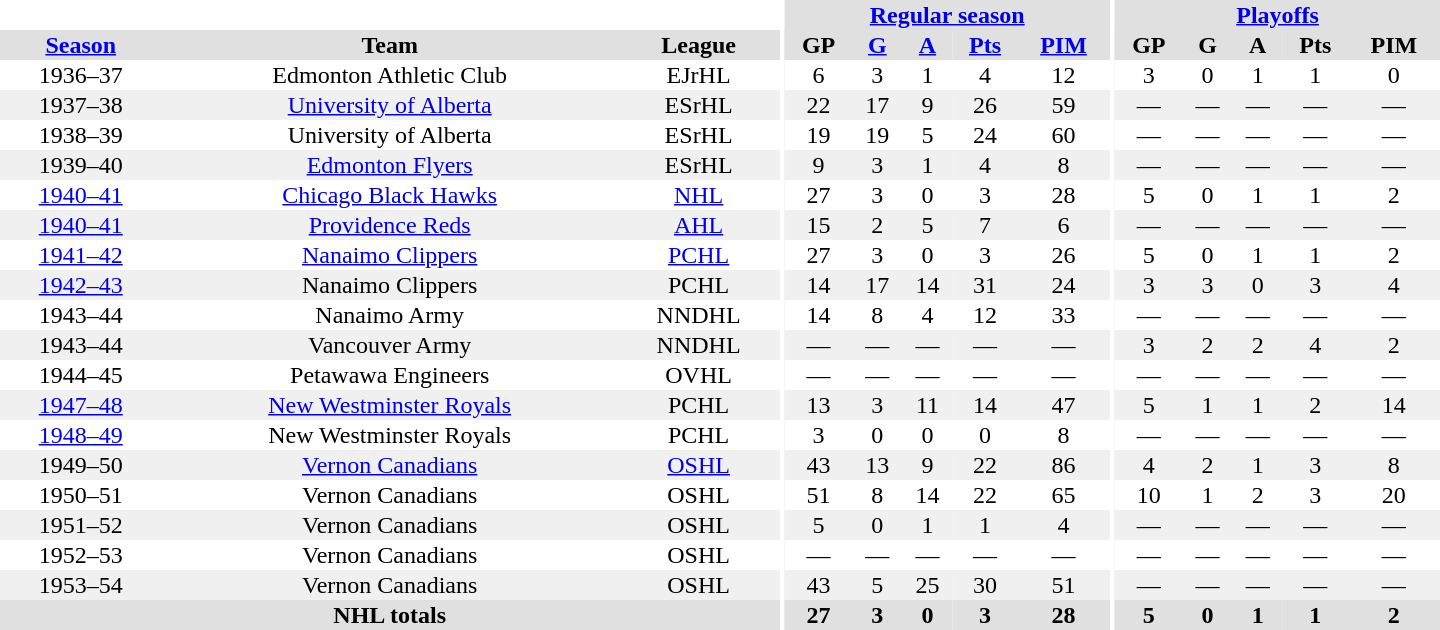<table border="0" cellpadding="1" cellspacing="0" style="text-align:center; width:60em">
<tr bgcolor="#e0e0e0">
<th colspan="3" bgcolor="#ffffff"></th>
<th rowspan="100" bgcolor="#ffffff"></th>
<th colspan="5"><a href='#'>Regular season</a></th>
<th rowspan="100" bgcolor="#ffffff"></th>
<th colspan="5"><a href='#'>Playoffs</a></th>
</tr>
<tr bgcolor="#e0e0e0">
<th><a href='#'>Season</a></th>
<th>Team</th>
<th>League</th>
<th>GP</th>
<th><a href='#'>G</a></th>
<th><a href='#'>A</a></th>
<th><a href='#'>Pts</a></th>
<th><a href='#'>PIM</a></th>
<th>GP</th>
<th>G</th>
<th>A</th>
<th>Pts</th>
<th>PIM</th>
</tr>
<tr>
<td>1936–37</td>
<td>Edmonton Athletic Club</td>
<td>EJrHL</td>
<td>6</td>
<td>3</td>
<td>1</td>
<td>4</td>
<td>12</td>
<td>3</td>
<td>0</td>
<td>1</td>
<td>1</td>
<td>0</td>
</tr>
<tr bgcolor="#f0f0f0">
<td>1937–38</td>
<td><a href='#'>University of Alberta</a></td>
<td>ESrHL</td>
<td>22</td>
<td>17</td>
<td>9</td>
<td>26</td>
<td>59</td>
<td>—</td>
<td>—</td>
<td>—</td>
<td>—</td>
<td>—</td>
</tr>
<tr>
<td>1938–39</td>
<td>University of Alberta</td>
<td>ESrHL</td>
<td>19</td>
<td>19</td>
<td>5</td>
<td>24</td>
<td>60</td>
<td>—</td>
<td>—</td>
<td>—</td>
<td>—</td>
<td>—</td>
</tr>
<tr bgcolor="#f0f0f0">
<td>1939–40</td>
<td><a href='#'>Edmonton Flyers</a></td>
<td>ESrHL</td>
<td>9</td>
<td>3</td>
<td>1</td>
<td>4</td>
<td>8</td>
<td>—</td>
<td>—</td>
<td>—</td>
<td>—</td>
<td>—</td>
</tr>
<tr>
<td><a href='#'>1940–41</a></td>
<td><a href='#'>Chicago Black Hawks</a></td>
<td><a href='#'>NHL</a></td>
<td>27</td>
<td>3</td>
<td>0</td>
<td>3</td>
<td>28</td>
<td>5</td>
<td>0</td>
<td>1</td>
<td>1</td>
<td>2</td>
</tr>
<tr bgcolor="#f0f0f0">
<td><a href='#'>1940–41</a></td>
<td><a href='#'>Providence Reds</a></td>
<td><a href='#'>AHL</a></td>
<td>15</td>
<td>2</td>
<td>5</td>
<td>7</td>
<td>6</td>
<td>—</td>
<td>—</td>
<td>—</td>
<td>—</td>
<td>—</td>
</tr>
<tr>
<td><a href='#'>1941–42</a></td>
<td><a href='#'>Nanaimo Clippers</a></td>
<td><a href='#'>PCHL</a></td>
<td>27</td>
<td>3</td>
<td>0</td>
<td>3</td>
<td>26</td>
<td>5</td>
<td>0</td>
<td>1</td>
<td>1</td>
<td>2</td>
</tr>
<tr bgcolor="#f0f0f0">
<td><a href='#'>1942–43</a></td>
<td>Nanaimo Clippers</td>
<td>PCHL</td>
<td>14</td>
<td>17</td>
<td>14</td>
<td>31</td>
<td>24</td>
<td>3</td>
<td>3</td>
<td>0</td>
<td>3</td>
<td>4</td>
</tr>
<tr>
<td>1943–44</td>
<td>Nanaimo Army</td>
<td>NNDHL</td>
<td>14</td>
<td>8</td>
<td>4</td>
<td>12</td>
<td>33</td>
<td>—</td>
<td>—</td>
<td>—</td>
<td>—</td>
<td>—</td>
</tr>
<tr bgcolor="#f0f0f0">
<td>1943–44</td>
<td>Vancouver Army</td>
<td>NNDHL</td>
<td>—</td>
<td>—</td>
<td>—</td>
<td>—</td>
<td>—</td>
<td>3</td>
<td>2</td>
<td>2</td>
<td>4</td>
<td>2</td>
</tr>
<tr>
<td>1944–45</td>
<td>Petawawa Engineers</td>
<td>OVHL</td>
<td>—</td>
<td>—</td>
<td>—</td>
<td>—</td>
<td>—</td>
<td>—</td>
<td>—</td>
<td>—</td>
<td>—</td>
<td>—</td>
</tr>
<tr bgcolor="#f0f0f0">
<td><a href='#'>1947–48</a></td>
<td><a href='#'>New Westminster Royals</a></td>
<td>PCHL</td>
<td>13</td>
<td>3</td>
<td>11</td>
<td>14</td>
<td>47</td>
<td>5</td>
<td>1</td>
<td>1</td>
<td>2</td>
<td>14</td>
</tr>
<tr>
<td><a href='#'>1948–49</a></td>
<td>New Westminster Royals</td>
<td>PCHL</td>
<td>3</td>
<td>0</td>
<td>0</td>
<td>0</td>
<td>8</td>
<td>—</td>
<td>—</td>
<td>—</td>
<td>—</td>
<td>—</td>
</tr>
<tr bgcolor="#f0f0f0">
<td>1949–50</td>
<td><a href='#'>Vernon Canadians</a></td>
<td><a href='#'>OSHL</a></td>
<td>43</td>
<td>13</td>
<td>9</td>
<td>22</td>
<td>86</td>
<td>4</td>
<td>2</td>
<td>1</td>
<td>3</td>
<td>8</td>
</tr>
<tr>
<td>1950–51</td>
<td>Vernon Canadians</td>
<td>OSHL</td>
<td>51</td>
<td>8</td>
<td>14</td>
<td>22</td>
<td>65</td>
<td>10</td>
<td>1</td>
<td>2</td>
<td>3</td>
<td>20</td>
</tr>
<tr bgcolor="#f0f0f0">
<td>1951–52</td>
<td>Vernon Canadians</td>
<td>OSHL</td>
<td>5</td>
<td>0</td>
<td>1</td>
<td>1</td>
<td>4</td>
<td>—</td>
<td>—</td>
<td>—</td>
<td>—</td>
<td>—</td>
</tr>
<tr>
<td>1952–53</td>
<td>Vernon Canadians</td>
<td>OSHL</td>
<td>—</td>
<td>—</td>
<td>—</td>
<td>—</td>
<td>—</td>
<td>—</td>
<td>—</td>
<td>—</td>
<td>—</td>
<td>—</td>
</tr>
<tr bgcolor="#f0f0f0">
<td>1953–54</td>
<td>Vernon Canadians</td>
<td>OSHL</td>
<td>43</td>
<td>5</td>
<td>25</td>
<td>30</td>
<td>51</td>
<td>—</td>
<td>—</td>
<td>—</td>
<td>—</td>
<td>—</td>
</tr>
<tr bgcolor="#e0e0e0">
<th colspan="3">NHL totals</th>
<th>27</th>
<th>3</th>
<th>0</th>
<th>3</th>
<th>28</th>
<th>5</th>
<th>0</th>
<th>1</th>
<th>1</th>
<th>2</th>
</tr>
</table>
